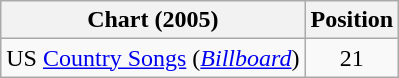<table class="wikitable sortable">
<tr>
<th scope="col">Chart (2005)</th>
<th scope="col">Position</th>
</tr>
<tr>
<td>US <a href='#'>Country Songs</a> (<em><a href='#'>Billboard</a></em>)</td>
<td align="center">21</td>
</tr>
</table>
